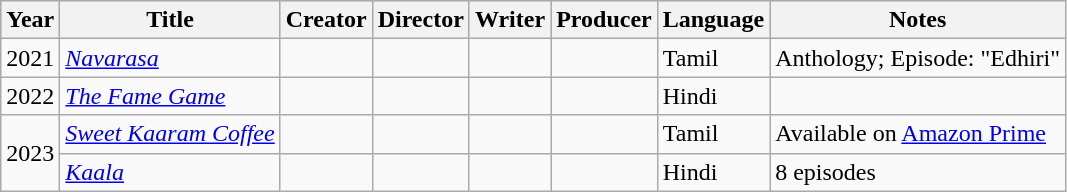<table class="wikitable sortable">
<tr style="background:#CCCCCC; text-align:center;">
<th scope="col">Year</th>
<th scope="col">Title</th>
<th scope="col">Creator</th>
<th scope="col">Director</th>
<th scope="col">Writer</th>
<th scope="col">Producer</th>
<th scope="col">Language</th>
<th scope="col" class="unsortable">Notes</th>
</tr>
<tr>
<td>2021</td>
<td><em><a href='#'>Navarasa</a></em></td>
<td></td>
<td></td>
<td></td>
<td></td>
<td>Tamil</td>
<td>Anthology; Episode: "Edhiri"</td>
</tr>
<tr>
<td>2022</td>
<td><em><a href='#'>The Fame Game</a></em></td>
<td></td>
<td></td>
<td></td>
<td></td>
<td>Hindi</td>
<td></td>
</tr>
<tr>
<td rowspan=2>2023</td>
<td><em><a href='#'>Sweet Kaaram Coffee</a></em></td>
<td></td>
<td></td>
<td></td>
<td></td>
<td>Tamil</td>
<td>Available on <a href='#'>Amazon Prime</a></td>
</tr>
<tr>
<td><em><a href='#'>Kaala</a></em></td>
<td></td>
<td></td>
<td></td>
<td></td>
<td>Hindi</td>
<td>8 episodes</td>
</tr>
</table>
